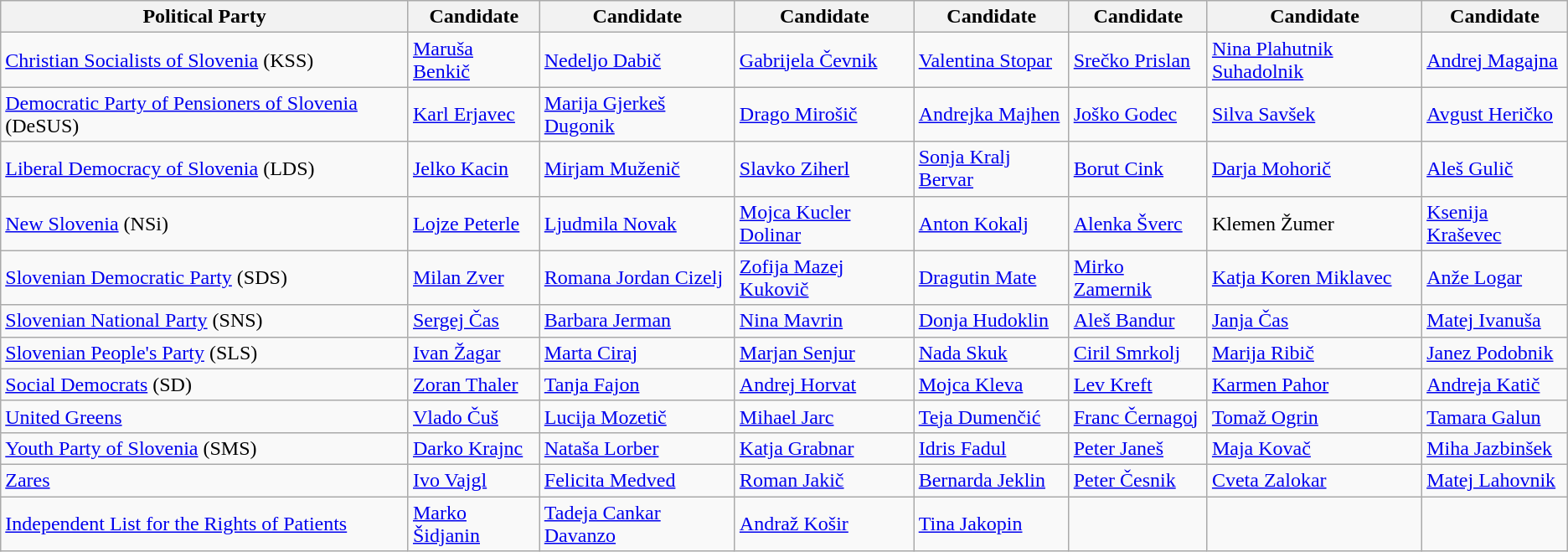<table class="wikitable" border="1">
<tr>
<th>Political Party</th>
<th>Candidate</th>
<th>Candidate</th>
<th>Candidate</th>
<th>Candidate</th>
<th>Candidate</th>
<th>Candidate</th>
<th>Candidate</th>
</tr>
<tr>
<td><a href='#'>Christian Socialists of Slovenia</a> (KSS)</td>
<td><a href='#'>Maruša Benkič</a></td>
<td><a href='#'>Nedeljo Dabič</a></td>
<td><a href='#'>Gabrijela Čevnik</a></td>
<td><a href='#'>Valentina Stopar</a></td>
<td><a href='#'>Srečko Prislan</a></td>
<td><a href='#'>Nina Plahutnik Suhadolnik</a></td>
<td><a href='#'>Andrej Magajna</a></td>
</tr>
<tr>
<td><a href='#'>Democratic Party of Pensioners of Slovenia</a> (DeSUS)</td>
<td><a href='#'>Karl Erjavec</a></td>
<td><a href='#'>Marija Gjerkeš Dugonik</a></td>
<td><a href='#'>Drago Mirošič</a></td>
<td><a href='#'>Andrejka Majhen</a></td>
<td><a href='#'>Joško Godec</a></td>
<td><a href='#'>Silva Savšek</a></td>
<td><a href='#'>Avgust Heričko</a></td>
</tr>
<tr>
<td><a href='#'>Liberal Democracy of Slovenia</a> (LDS)</td>
<td><a href='#'>Jelko Kacin</a></td>
<td><a href='#'>Mirjam Muženič</a></td>
<td><a href='#'>Slavko Ziherl</a></td>
<td><a href='#'>Sonja Kralj Bervar</a></td>
<td><a href='#'>Borut Cink</a></td>
<td><a href='#'>Darja Mohorič</a></td>
<td><a href='#'>Aleš Gulič</a></td>
</tr>
<tr>
<td><a href='#'>New Slovenia</a> (NSi)</td>
<td><a href='#'>Lojze Peterle</a></td>
<td><a href='#'>Ljudmila Novak</a></td>
<td><a href='#'>Mojca Kucler Dolinar</a></td>
<td><a href='#'>Anton Kokalj</a></td>
<td><a href='#'>Alenka Šverc</a></td>
<td>Klemen Žumer</td>
<td><a href='#'>Ksenija Kraševec</a></td>
</tr>
<tr>
<td><a href='#'>Slovenian Democratic Party</a> (SDS)</td>
<td><a href='#'>Milan Zver</a></td>
<td><a href='#'>Romana Jordan Cizelj</a></td>
<td><a href='#'>Zofija Mazej Kukovič</a></td>
<td><a href='#'>Dragutin Mate</a></td>
<td><a href='#'>Mirko Zamernik</a></td>
<td><a href='#'>Katja Koren Miklavec</a></td>
<td><a href='#'>Anže Logar</a></td>
</tr>
<tr>
<td><a href='#'>Slovenian National Party</a> (SNS)</td>
<td><a href='#'>Sergej Čas</a></td>
<td><a href='#'>Barbara Jerman</a></td>
<td><a href='#'>Nina Mavrin</a></td>
<td><a href='#'>Donja Hudoklin</a></td>
<td><a href='#'>Aleš Bandur</a></td>
<td><a href='#'>Janja Čas</a></td>
<td><a href='#'>Matej Ivanuša</a></td>
</tr>
<tr>
<td><a href='#'>Slovenian People's Party</a> (SLS)</td>
<td><a href='#'>Ivan Žagar</a></td>
<td><a href='#'>Marta Ciraj</a></td>
<td><a href='#'>Marjan Senjur</a></td>
<td><a href='#'>Nada Skuk</a></td>
<td><a href='#'>Ciril Smrkolj</a></td>
<td><a href='#'>Marija Ribič</a></td>
<td><a href='#'>Janez Podobnik</a></td>
</tr>
<tr>
<td><a href='#'>Social Democrats</a> (SD)</td>
<td><a href='#'>Zoran Thaler</a></td>
<td><a href='#'>Tanja Fajon</a></td>
<td><a href='#'>Andrej Horvat</a></td>
<td><a href='#'>Mojca Kleva</a></td>
<td><a href='#'>Lev Kreft</a></td>
<td><a href='#'>Karmen Pahor</a></td>
<td><a href='#'>Andreja Katič</a></td>
</tr>
<tr>
<td><a href='#'>United Greens</a></td>
<td><a href='#'>Vlado Čuš</a></td>
<td><a href='#'>Lucija Mozetič</a></td>
<td><a href='#'>Mihael Jarc</a></td>
<td><a href='#'>Teja Dumenčić</a></td>
<td><a href='#'>Franc Černagoj</a></td>
<td><a href='#'>Tomaž Ogrin</a></td>
<td><a href='#'>Tamara Galun</a></td>
</tr>
<tr>
<td><a href='#'>Youth Party of Slovenia</a> (SMS)</td>
<td><a href='#'>Darko Krajnc</a></td>
<td><a href='#'>Nataša Lorber</a></td>
<td><a href='#'>Katja Grabnar</a></td>
<td><a href='#'>Idris Fadul</a></td>
<td><a href='#'>Peter Janeš</a></td>
<td><a href='#'>Maja Kovač</a></td>
<td><a href='#'>Miha Jazbinšek</a></td>
</tr>
<tr>
<td><a href='#'>Zares</a></td>
<td><a href='#'>Ivo Vajgl</a></td>
<td><a href='#'>Felicita Medved</a></td>
<td><a href='#'>Roman Jakič</a></td>
<td><a href='#'>Bernarda Jeklin</a></td>
<td><a href='#'>Peter Česnik</a></td>
<td><a href='#'>Cveta Zalokar</a></td>
<td><a href='#'>Matej Lahovnik</a></td>
</tr>
<tr>
<td><a href='#'>Independent List for the Rights of Patients</a></td>
<td><a href='#'>Marko Šidjanin</a></td>
<td><a href='#'>Tadeja Cankar Davanzo</a></td>
<td><a href='#'>Andraž Košir</a></td>
<td><a href='#'>Tina Jakopin</a></td>
<td></td>
<td></td>
<td></td>
</tr>
</table>
